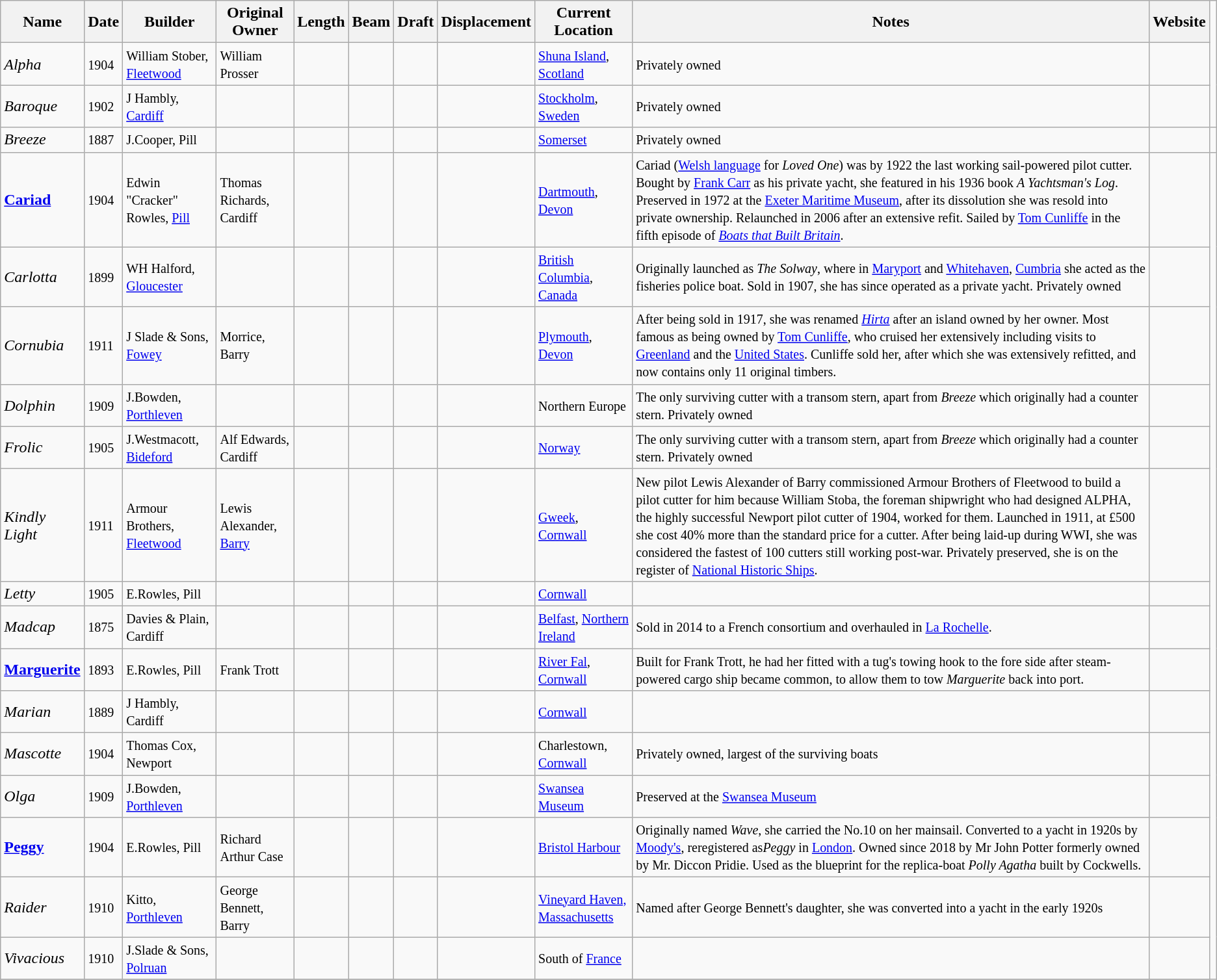<table class="wikitable sortable">
<tr>
<th align=center>Name</th>
<th align=center>Date</th>
<th align=center>Builder</th>
<th align=center>Original Owner</th>
<th align=center>Length</th>
<th align=center>Beam</th>
<th align=center>Draft</th>
<th align=center>Displacement</th>
<th align=center>Current Location</th>
<th align=center>Notes</th>
<th align=center>Website</th>
</tr>
<tr>
<td><em>Alpha</em></td>
<td><small>1904</small></td>
<td><small>William Stober, <a href='#'>Fleetwood</a></small></td>
<td><small>William Prosser</small></td>
<td><small></small></td>
<td><small></small></td>
<td><small></small></td>
<td><small></small></td>
<td><small><a href='#'>Shuna Island</a>, <a href='#'>Scotland</a></small></td>
<td><small>Privately owned</small></td>
<td></td>
</tr>
<tr>
<td><em>Baroque</em></td>
<td><small>1902</small></td>
<td><small>J Hambly, <a href='#'>Cardiff</a></small></td>
<td><small></small></td>
<td><small></small></td>
<td><small></small></td>
<td><small></small></td>
<td><small></small></td>
<td><small><a href='#'>Stockholm</a>, <a href='#'>Sweden</a></small></td>
<td><small>Privately owned</small></td>
<td></td>
</tr>
<tr>
<td><em>Breeze</em></td>
<td><small>1887</small></td>
<td><small>J.Cooper, Pill</small></td>
<td><small></small></td>
<td><small></small></td>
<td><small></small></td>
<td><small></small></td>
<td><small></small></td>
<td><small><a href='#'>Somerset</a></small></td>
<td><small>Privately owned</small></td>
<td></td>
<td></td>
</tr>
<tr>
<td><strong><a href='#'>Cariad</a></strong></td>
<td><small>1904</small></td>
<td><small>Edwin "Cracker" Rowles, <a href='#'>Pill</a></small></td>
<td><small>Thomas Richards, Cardiff</small></td>
<td><small></small></td>
<td><small></small></td>
<td><small></small></td>
<td><small></small></td>
<td><small><a href='#'>Dartmouth</a>, <a href='#'>Devon</a></small></td>
<td><small>Cariad (<a href='#'>Welsh language</a> for <em>Loved One</em>) was by 1922 the last working sail-powered pilot cutter. Bought by <a href='#'>Frank Carr</a> as his private yacht, she featured in his 1936 book <em>A Yachtsman's Log</em>. Preserved in 1972 at the <a href='#'>Exeter Maritime Museum</a>, after its dissolution she was resold into private ownership. Relaunched in 2006 after an extensive refit. Sailed by <a href='#'>Tom Cunliffe</a> in the fifth episode of <em><a href='#'>Boats that Built Britain</a></em>.</small></td>
<td></td>
</tr>
<tr>
<td><em>Carlotta</em></td>
<td><small>1899</small></td>
<td><small>WH Halford, <a href='#'>Gloucester</a></small></td>
<td></td>
<td><small></small></td>
<td><small></small></td>
<td><small></small></td>
<td><small></small></td>
<td><small><a href='#'>British Columbia</a>, <a href='#'>Canada</a></small></td>
<td><small>Originally launched as <em>The Solway</em>, where in <a href='#'>Maryport</a> and <a href='#'>Whitehaven</a>, <a href='#'>Cumbria</a> she acted as the fisheries police boat. Sold in 1907, she has since operated as a private yacht. Privately owned</small></td>
<td></td>
</tr>
<tr>
<td><em>Cornubia</em></td>
<td><small>1911</small></td>
<td><small>J Slade & Sons, <a href='#'>Fowey</a></small></td>
<td><small>Morrice, Barry</small></td>
<td><small></small></td>
<td><small></small></td>
<td><small></small></td>
<td><small></small></td>
<td><small><a href='#'>Plymouth</a>, <a href='#'>Devon</a></small></td>
<td><small>After being sold in 1917, she was renamed <em><a href='#'>Hirta</a></em> after an island owned by her owner. Most famous as being owned by <a href='#'>Tom Cunliffe</a>, who cruised her extensively including visits to <a href='#'>Greenland</a> and the <a href='#'>United States</a>. Cunliffe sold her, after which she was extensively refitted, and now contains only 11 original timbers.</small></td>
<td></td>
</tr>
<tr>
<td><em>Dolphin</em></td>
<td><small>1909</small></td>
<td><small>J.Bowden, <a href='#'>Porthleven</a></small></td>
<td><small></small></td>
<td><small></small></td>
<td><small></small></td>
<td><small></small></td>
<td><small></small></td>
<td><small>Northern Europe</small></td>
<td><small>The only surviving cutter with a transom stern, apart from <em>Breeze</em> which originally had a counter stern. Privately owned</small></td>
<td></td>
</tr>
<tr>
<td><em>Frolic</em></td>
<td><small>1905</small></td>
<td><small>J.Westmacott, <a href='#'>Bideford</a></small></td>
<td><small>Alf Edwards, Cardiff</small></td>
<td><small></small></td>
<td><small></small></td>
<td><small></small></td>
<td><small></small></td>
<td><small><a href='#'>Norway</a></small></td>
<td><small>The only surviving cutter with a transom stern, apart from <em>Breeze</em> which originally had a counter stern. Privately owned</small></td>
<td></td>
</tr>
<tr>
<td><em>Kindly Light</em></td>
<td><small>1911</small></td>
<td><small>Armour Brothers, <a href='#'>Fleetwood</a></small></td>
<td><small>Lewis Alexander, <a href='#'>Barry</a></small></td>
<td><small></small></td>
<td><small></small></td>
<td><small></small></td>
<td><small></small></td>
<td><small><a href='#'>Gweek</a>, <a href='#'>Cornwall</a></small></td>
<td><small>New pilot Lewis Alexander of Barry commissioned Armour Brothers of Fleetwood to build a pilot cutter for him because William Stoba, the foreman shipwright who had designed ALPHA, the highly successful Newport pilot cutter of 1904, worked for them. Launched in 1911, at £500 she cost 40% more than the standard price for a cutter. After being laid-up during WWI, she was considered the fastest of 100 cutters still working post-war. Privately preserved, she is on the register of <a href='#'>National Historic Ships</a>.</small></td>
<td></td>
</tr>
<tr>
<td><em>Letty</em></td>
<td><small>1905</small></td>
<td><small>E.Rowles, Pill</small></td>
<td><small></small></td>
<td><small></small></td>
<td><small></small></td>
<td><small></small></td>
<td><small></small></td>
<td><small><a href='#'>Cornwall</a></small></td>
<td><small></small></td>
<td></td>
</tr>
<tr>
<td><em>Madcap</em></td>
<td><small>1875</small></td>
<td><small>Davies & Plain, Cardiff</small></td>
<td><small></small></td>
<td><small></small></td>
<td><small></small></td>
<td><small></small></td>
<td><small></small></td>
<td><small><a href='#'>Belfast</a>, <a href='#'>Northern Ireland</a></small></td>
<td><small>Sold in 2014 to a French consortium and overhauled in <a href='#'>La Rochelle</a>.</small></td>
<td></td>
</tr>
<tr>
<td><strong><a href='#'>Marguerite</a></strong></td>
<td><small>1893</small></td>
<td><small>E.Rowles, Pill</small></td>
<td><small>Frank Trott</small></td>
<td><small></small></td>
<td><small></small></td>
<td><small></small></td>
<td><small></small></td>
<td><small><a href='#'>River Fal</a>, <a href='#'>Cornwall</a></small></td>
<td><small>Built for Frank Trott, he had her fitted with a tug's towing hook to the fore side after steam-powered cargo ship became common, to allow them to tow <em>Marguerite</em> back into port.</small></td>
<td></td>
</tr>
<tr>
<td><em>Marian</em></td>
<td><small>1889</small></td>
<td><small>J Hambly, Cardiff</small></td>
<td><small></small></td>
<td><small></small></td>
<td><small></small></td>
<td><small></small></td>
<td><small></small></td>
<td><small><a href='#'>Cornwall</a></small></td>
<td><small></small></td>
<td></td>
</tr>
<tr>
<td><em>Mascotte</em></td>
<td><small>1904</small></td>
<td><small>Thomas Cox, Newport</small></td>
<td></td>
<td><small></small></td>
<td><small></small></td>
<td><small></small></td>
<td><small></small></td>
<td><small>Charlestown, <a href='#'>Cornwall</a></small></td>
<td><small>Privately owned, largest of the surviving boats</small></td>
<td> </td>
</tr>
<tr>
<td><em>Olga</em></td>
<td><small>1909</small></td>
<td><small>J.Bowden, <a href='#'>Porthleven</a></small></td>
<td></td>
<td><small></small></td>
<td><small></small></td>
<td><small></small></td>
<td><small></small></td>
<td><small><a href='#'>Swansea Museum</a></small></td>
<td><small>Preserved at the <a href='#'>Swansea Museum</a></small></td>
<td></td>
</tr>
<tr>
<td><strong><a href='#'>Peggy</a></strong></td>
<td><small>1904</small></td>
<td><small>E.Rowles, Pill</small></td>
<td><small>Richard Arthur Case</small></td>
<td><small></small></td>
<td><small></small></td>
<td><small></small></td>
<td><small></small></td>
<td><small><a href='#'>Bristol Harbour</a></small></td>
<td><small>Originally named <em>Wave</em>, she carried the No.10 on her mainsail. Converted to a yacht in 1920s by <a href='#'>Moody's</a>, reregistered as<em>Peggy</em> in <a href='#'>London</a>. Owned since 2018 by Mr John Potter formerly owned by Mr. Diccon Pridie. Used as the blueprint for the replica-boat <em>Polly Agatha</em> built by Cockwells.</small></td>
<td></td>
</tr>
<tr>
<td><em>Raider</em></td>
<td><small>1910</small></td>
<td><small>Kitto, <a href='#'>Porthleven</a></small></td>
<td><small>George Bennett, Barry</small></td>
<td><small></small></td>
<td><small></small></td>
<td><small></small></td>
<td><small></small></td>
<td><small><a href='#'>Vineyard Haven, Massachusetts</a></small></td>
<td><small>Named after George Bennett's daughter, she was converted into a yacht in the early 1920s</small></td>
<td></td>
</tr>
<tr>
<td><em>Vivacious</em></td>
<td><small>1910</small></td>
<td><small>J.Slade & Sons, <a href='#'>Polruan</a></small></td>
<td></td>
<td><small></small></td>
<td><small></small></td>
<td><small></small></td>
<td><small></small></td>
<td><small>South of <a href='#'>France</a></small></td>
<td><small></small></td>
<td></td>
</tr>
<tr>
</tr>
</table>
